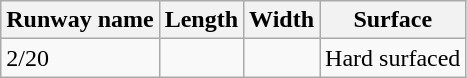<table class="wikitable">
<tr>
<th>Runway name</th>
<th>Length</th>
<th>Width</th>
<th>Surface</th>
</tr>
<tr>
<td>2/20</td>
<td></td>
<td></td>
<td>Hard surfaced</td>
</tr>
</table>
